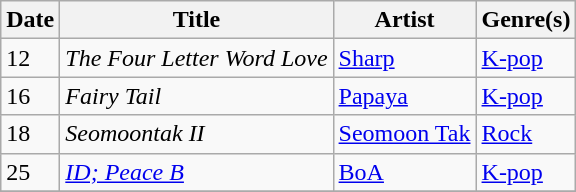<table class="wikitable" style="text-align: left;">
<tr>
<th>Date</th>
<th>Title</th>
<th>Artist</th>
<th>Genre(s)</th>
</tr>
<tr>
<td>12</td>
<td><em>The Four Letter Word Love</em></td>
<td><a href='#'>Sharp</a></td>
<td><a href='#'>K-pop</a></td>
</tr>
<tr>
<td>16</td>
<td><em>Fairy Tail</em></td>
<td><a href='#'>Papaya</a></td>
<td><a href='#'>K-pop</a></td>
</tr>
<tr>
<td>18</td>
<td><em>Seomoontak II</em></td>
<td><a href='#'>Seomoon Tak</a></td>
<td><a href='#'>Rock</a></td>
</tr>
<tr>
<td>25</td>
<td><em><a href='#'>ID; Peace B</a></em></td>
<td><a href='#'>BoA</a></td>
<td><a href='#'>K-pop</a></td>
</tr>
<tr>
</tr>
</table>
